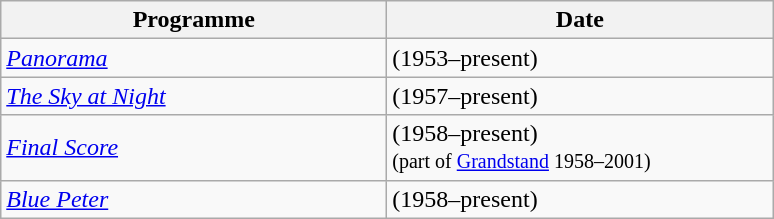<table class="wikitable">
<tr>
<th width=250>Programme</th>
<th width=250>Date</th>
</tr>
<tr>
<td><em><a href='#'>Panorama</a></em></td>
<td>(1953–present)</td>
</tr>
<tr>
<td><em><a href='#'>The Sky at Night</a></em></td>
<td>(1957–present)</td>
</tr>
<tr>
<td><em><a href='#'>Final Score</a></em></td>
<td>(1958–present)<br><small>(part of <a href='#'>Grandstand</a> 1958–2001)</small></td>
</tr>
<tr>
<td><em><a href='#'>Blue Peter</a></em></td>
<td>(1958–present)</td>
</tr>
</table>
